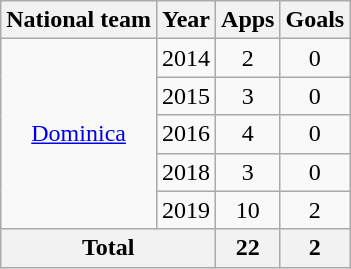<table class="wikitable" style="text-align:center">
<tr>
<th>National team</th>
<th>Year</th>
<th>Apps</th>
<th>Goals</th>
</tr>
<tr>
<td rowspan="5"><a href='#'>Dominica</a></td>
<td>2014</td>
<td>2</td>
<td>0</td>
</tr>
<tr>
<td>2015</td>
<td>3</td>
<td>0</td>
</tr>
<tr>
<td>2016</td>
<td>4</td>
<td>0</td>
</tr>
<tr>
<td>2018</td>
<td>3</td>
<td>0</td>
</tr>
<tr>
<td>2019</td>
<td>10</td>
<td>2</td>
</tr>
<tr>
<th colspan=2>Total</th>
<th>22</th>
<th>2</th>
</tr>
</table>
